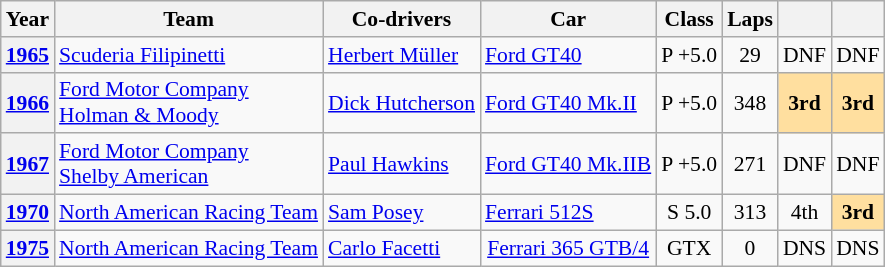<table class="wikitable" style="text-align:center; font-size:90%">
<tr>
<th>Year</th>
<th>Team</th>
<th>Co-drivers</th>
<th>Car</th>
<th>Class</th>
<th>Laps</th>
<th></th>
<th></th>
</tr>
<tr>
<th><a href='#'>1965</a></th>
<td align="left"> <a href='#'>Scuderia Filipinetti</a></td>
<td align="left"> <a href='#'>Herbert Müller</a></td>
<td align="left"><a href='#'>Ford GT40</a></td>
<td>P +5.0</td>
<td>29</td>
<td>DNF</td>
<td>DNF</td>
</tr>
<tr>
<th><a href='#'>1966</a></th>
<td align="left"> <a href='#'>Ford Motor Company</a><br> <a href='#'>Holman & Moody</a></td>
<td align="left"> <a href='#'>Dick Hutcherson</a></td>
<td align="left"><a href='#'>Ford GT40 Mk.II</a></td>
<td>P +5.0</td>
<td>348</td>
<td style="background:#FFDF9F;"><strong>3rd</strong></td>
<td style="background:#FFDF9F;"><strong>3rd</strong></td>
</tr>
<tr>
<th><a href='#'>1967</a></th>
<td align="left"> <a href='#'>Ford Motor Company</a><br> <a href='#'>Shelby American</a></td>
<td align="left"> <a href='#'>Paul Hawkins</a></td>
<td align="left"><a href='#'>Ford GT40 Mk.IIB</a></td>
<td>P +5.0</td>
<td>271</td>
<td>DNF</td>
<td>DNF</td>
</tr>
<tr>
<th><a href='#'>1970</a></th>
<td align="left"> <a href='#'>North American Racing Team</a></td>
<td align="left"> <a href='#'>Sam Posey</a></td>
<td align="left"><a href='#'>Ferrari 512S</a></td>
<td>S 5.0</td>
<td>313</td>
<td>4th</td>
<td style="background:#FFDF9F;"><strong>3rd</strong></td>
</tr>
<tr>
<th><a href='#'>1975</a></th>
<td align="left"> <a href='#'>North American Racing Team</a></td>
<td align="left"> <a href='#'>Carlo Facetti</a></td>
<td><a href='#'>Ferrari 365 GTB/4</a></td>
<td>GTX</td>
<td>0</td>
<td>DNS</td>
<td>DNS</td>
</tr>
</table>
